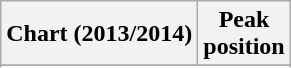<table class="wikitable sortable plainrowheaders">
<tr>
<th scope="col">Chart (2013/2014)</th>
<th scope="col">Peak<br>position</th>
</tr>
<tr>
</tr>
<tr>
</tr>
<tr>
</tr>
<tr>
</tr>
</table>
